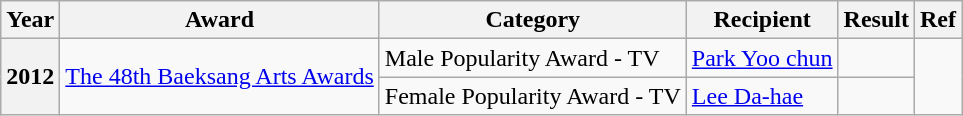<table class="wikitable">
<tr>
<th>Year</th>
<th>Award</th>
<th>Category</th>
<th>Recipient</th>
<th>Result</th>
<th>Ref</th>
</tr>
<tr>
<th rowspan="2">2012</th>
<td rowspan="2"><a href='#'>The 48th Baeksang Arts Awards</a></td>
<td>Male Popularity Award - TV</td>
<td><a href='#'>Park Yoo chun</a></td>
<td></td>
<td rowspan="2"></td>
</tr>
<tr>
<td>Female Popularity Award - TV</td>
<td><a href='#'>Lee Da-hae</a></td>
<td></td>
</tr>
</table>
